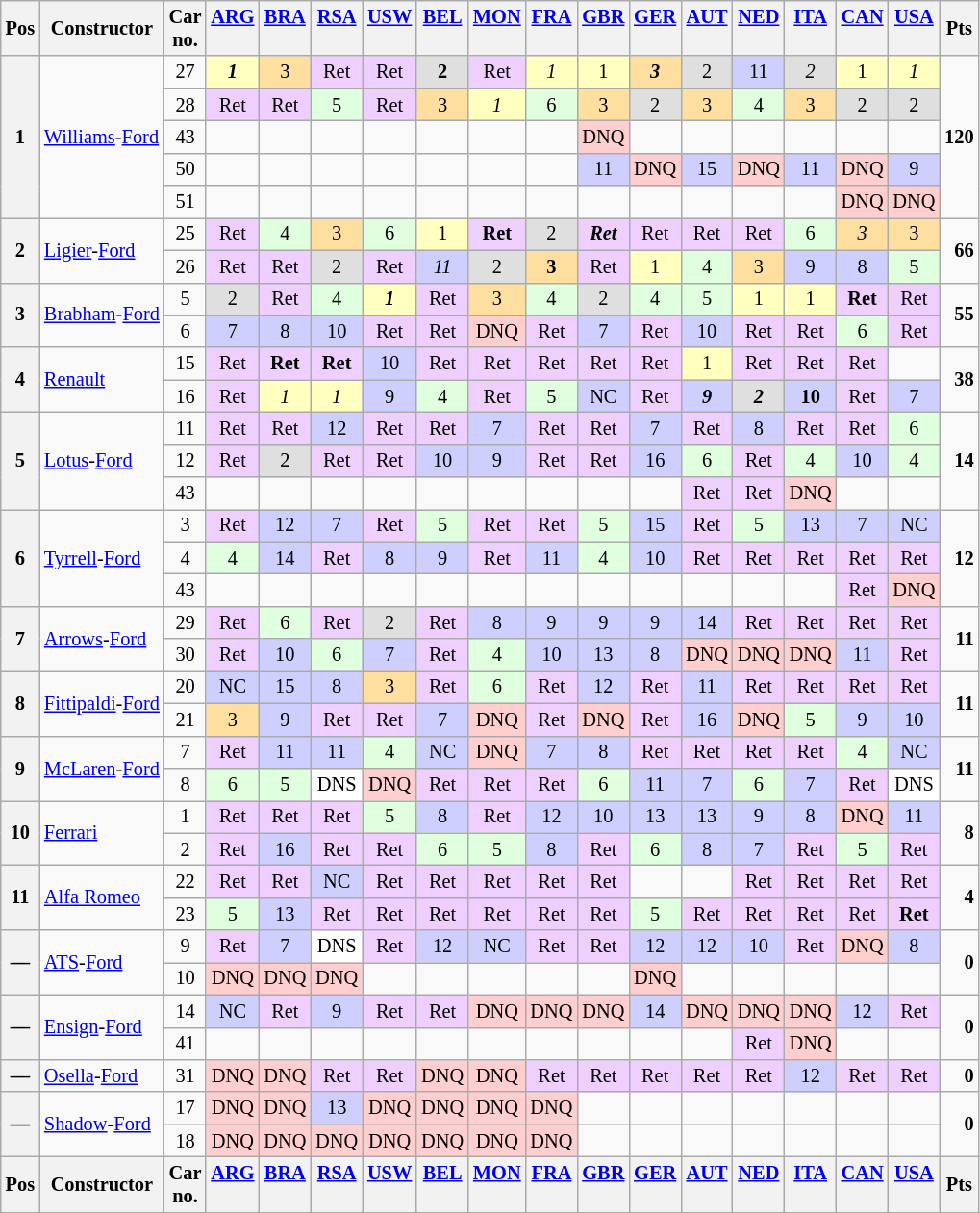<table class="wikitable" style="font-size: 85%; text-align:center;">
<tr valign="top">
<th valign="middle">Pos</th>
<th valign="middle">Constructor</th>
<th valign="middle">Car<br>no.</th>
<th><a href='#'>ARG</a><br> </th>
<th><a href='#'>BRA</a><br> </th>
<th><a href='#'>RSA</a><br> </th>
<th><a href='#'>USW</a><br> </th>
<th><a href='#'>BEL</a><br> </th>
<th><a href='#'>MON</a><br> </th>
<th><a href='#'>FRA</a><br> </th>
<th><a href='#'>GBR</a><br> </th>
<th><a href='#'>GER</a><br> </th>
<th><a href='#'>AUT</a><br> </th>
<th><a href='#'>NED</a><br> </th>
<th><a href='#'>ITA</a><br> </th>
<th><a href='#'>CAN</a><br> </th>
<th><a href='#'>USA</a><br> </th>
<th valign="middle">Pts</th>
</tr>
<tr>
<th rowspan=5>1</th>
<td rowspan=5 align="left"> <a href='#'>Williams</a>-<a href='#'>Ford</a></td>
<td align="center">27</td>
<td style="background:#ffffbf;"><strong><em>1</em></strong></td>
<td style="background:#ffdf9f;">3</td>
<td style="background:#efcfff;">Ret</td>
<td style="background:#efcfff;">Ret</td>
<td style="background:#dfdfdf;"><strong>2</strong></td>
<td style="background:#efcfff;">Ret</td>
<td style="background:#ffffbf;"><em>1</em></td>
<td style="background:#ffffbf;">1</td>
<td style="background:#ffdf9f;"><strong><em>3</em></strong></td>
<td style="background:#dfdfdf;">2</td>
<td style="background:#cfcfff;">11</td>
<td style="background:#dfdfdf;"><em>2</em></td>
<td style="background:#ffffbf;">1</td>
<td style="background:#ffffbf;"><em>1</em></td>
<td rowspan=5 align="right"><strong>120</strong></td>
</tr>
<tr>
<td align="center">28</td>
<td style="background:#efcfff;">Ret</td>
<td style="background:#efcfff;">Ret</td>
<td style="background:#dfffdf;">5</td>
<td style="background:#efcfff;">Ret</td>
<td style="background:#ffdf9f;">3</td>
<td style="background:#ffffbf;"><em>1</em></td>
<td style="background:#dfffdf;">6</td>
<td style="background:#ffdf9f;">3</td>
<td style="background:#dfdfdf;">2</td>
<td style="background:#ffdf9f;">3</td>
<td style="background:#dfffdf;">4</td>
<td style="background:#ffdf9f;">3</td>
<td style="background:#dfdfdf;">2</td>
<td style="background:#dfdfdf;">2</td>
</tr>
<tr>
<td align="center">43</td>
<td></td>
<td></td>
<td></td>
<td></td>
<td></td>
<td></td>
<td></td>
<td style="background:#ffcfcf;">DNQ</td>
<td></td>
<td></td>
<td></td>
<td></td>
<td></td>
<td></td>
</tr>
<tr>
<td align="center">50</td>
<td></td>
<td></td>
<td></td>
<td></td>
<td></td>
<td></td>
<td></td>
<td style="background:#cfcfff;">11</td>
<td style="background:#ffcfcf;">DNQ</td>
<td style="background:#cfcfff;">15</td>
<td style="background:#ffcfcf;">DNQ</td>
<td style="background:#cfcfff;">11</td>
<td style="background:#ffcfcf;">DNQ</td>
<td style="background:#cfcfff;">9</td>
</tr>
<tr>
<td align="center">51</td>
<td></td>
<td></td>
<td></td>
<td></td>
<td></td>
<td></td>
<td></td>
<td></td>
<td></td>
<td></td>
<td></td>
<td></td>
<td style="background:#ffcfcf;">DNQ</td>
<td style="background:#ffcfcf;">DNQ</td>
</tr>
<tr>
<th rowspan=2>2</th>
<td rowspan=2 align="left"> <a href='#'>Ligier</a>-<a href='#'>Ford</a></td>
<td align="center">25</td>
<td style="background:#efcfff;">Ret</td>
<td style="background:#dfffdf;">4</td>
<td style="background:#ffdf9f;">3</td>
<td style="background:#dfffdf;">6</td>
<td style="background:#ffffbf;">1</td>
<td style="background:#efcfff;"><strong>Ret</strong></td>
<td style="background:#dfdfdf;">2</td>
<td style="background:#efcfff;"><strong><em>Ret</em></strong></td>
<td style="background:#efcfff;">Ret</td>
<td style="background:#efcfff;">Ret</td>
<td style="background:#efcfff;">Ret</td>
<td style="background:#dfffdf;">6</td>
<td style="background:#ffdf9f;"><em>3</em></td>
<td style="background:#ffdf9f;">3</td>
<td rowspan=2 align="right"><strong>66</strong></td>
</tr>
<tr>
<td align="center">26</td>
<td style="background:#efcfff;">Ret</td>
<td style="background:#efcfff;">Ret</td>
<td style="background:#dfdfdf;">2</td>
<td style="background:#efcfff;">Ret</td>
<td style="background:#cfcfff;"><em>11</em></td>
<td style="background:#dfdfdf;">2</td>
<td style="background:#ffdf9f;"><strong>3</strong></td>
<td style="background:#efcfff;">Ret</td>
<td style="background:#ffffbf;">1</td>
<td style="background:#dfffdf;">4</td>
<td style="background:#ffdf9f;">3</td>
<td style="background:#cfcfff;">9</td>
<td style="background:#cfcfff;">8</td>
<td style="background:#dfffdf;">5</td>
</tr>
<tr>
<th rowspan=2>3</th>
<td rowspan=2 align="left"> <a href='#'>Brabham</a>-<a href='#'>Ford</a></td>
<td align="center">5</td>
<td style="background:#dfdfdf;">2</td>
<td style="background:#efcfff;">Ret</td>
<td style="background:#dfffdf;">4</td>
<td style="background:#ffffbf;"><strong><em>1</em></strong></td>
<td style="background:#efcfff;">Ret</td>
<td style="background:#ffdf9f;">3</td>
<td style="background:#dfffdf;">4</td>
<td style="background:#dfdfdf;">2</td>
<td style="background:#dfffdf;">4</td>
<td style="background:#dfffdf;">5</td>
<td style="background:#ffffbf;">1</td>
<td style="background:#ffffbf;">1</td>
<td style="background:#efcfff;"><strong>Ret</strong></td>
<td style="background:#efcfff;">Ret</td>
<td rowspan=2 align="right"><strong>55</strong></td>
</tr>
<tr>
<td align="center">6</td>
<td style="background:#cfcfff;">7</td>
<td style="background:#cfcfff;">8</td>
<td style="background:#cfcfff;">10</td>
<td style="background:#efcfff;">Ret</td>
<td style="background:#efcfff;">Ret</td>
<td style="background:#ffcfcf;">DNQ</td>
<td style="background:#efcfff;">Ret</td>
<td style="background:#cfcfff;">7</td>
<td style="background:#efcfff;">Ret</td>
<td style="background:#cfcfff;">10</td>
<td style="background:#efcfff;">Ret</td>
<td style="background:#efcfff;">Ret</td>
<td style="background:#dfffdf;">6</td>
<td style="background:#efcfff;">Ret</td>
</tr>
<tr>
<th rowspan=2>4</th>
<td rowspan=2 align="left"> <a href='#'>Renault</a></td>
<td align="center">15</td>
<td style="background:#efcfff;">Ret</td>
<td style="background:#efcfff;"><strong>Ret</strong></td>
<td style="background:#efcfff;"><strong>Ret</strong></td>
<td style="background:#cfcfff;">10</td>
<td style="background:#efcfff;">Ret</td>
<td style="background:#efcfff;">Ret</td>
<td style="background:#efcfff;">Ret</td>
<td style="background:#efcfff;">Ret</td>
<td style="background:#efcfff;">Ret</td>
<td style="background:#ffffbf;">1</td>
<td style="background:#efcfff;">Ret</td>
<td style="background:#efcfff;">Ret</td>
<td style="background:#efcfff;">Ret</td>
<td></td>
<td rowspan=2 align="right"><strong>38</strong></td>
</tr>
<tr>
<td align="center">16</td>
<td style="background:#efcfff;">Ret</td>
<td style="background:#ffffbf;"><em>1</em></td>
<td style="background:#ffffbf;"><em>1</em></td>
<td style="background:#cfcfff;">9</td>
<td style="background:#dfffdf;">4</td>
<td style="background:#efcfff;">Ret</td>
<td style="background:#dfffdf;">5</td>
<td style="background:#cfcfff;">NC</td>
<td style="background:#efcfff;">Ret</td>
<td style="background:#cfcfff;"><strong><em>9</em></strong></td>
<td style="background:#dfdfdf;"><strong><em>2</em></strong></td>
<td style="background:#cfcfff;"><strong>10</strong></td>
<td style="background:#efcfff;">Ret</td>
<td style="background:#cfcfff;">7</td>
</tr>
<tr>
<th rowspan=3>5</th>
<td rowspan=3 align="left"> <a href='#'>Lotus</a>-<a href='#'>Ford</a></td>
<td align="center">11</td>
<td style="background:#efcfff;">Ret</td>
<td style="background:#efcfff;">Ret</td>
<td style="background:#cfcfff;">12</td>
<td style="background:#efcfff;">Ret</td>
<td style="background:#efcfff;">Ret</td>
<td style="background:#cfcfff;">7</td>
<td style="background:#efcfff;">Ret</td>
<td style="background:#efcfff;">Ret</td>
<td style="background:#cfcfff;">7</td>
<td style="background:#efcfff;">Ret</td>
<td style="background:#cfcfff;">8</td>
<td style="background:#efcfff;">Ret</td>
<td style="background:#efcfff;">Ret</td>
<td style="background:#dfffdf;">6</td>
<td rowspan=3 align="right"><strong>14</strong></td>
</tr>
<tr>
<td align="center">12</td>
<td style="background:#efcfff;">Ret</td>
<td style="background:#dfdfdf;">2</td>
<td style="background:#efcfff;">Ret</td>
<td style="background:#efcfff;">Ret</td>
<td style="background:#cfcfff;">10</td>
<td style="background:#cfcfff;">9</td>
<td style="background:#efcfff;">Ret</td>
<td style="background:#efcfff;">Ret</td>
<td style="background:#cfcfff;">16</td>
<td style="background:#dfffdf;">6</td>
<td style="background:#efcfff;">Ret</td>
<td style="background:#dfffdf;">4</td>
<td style="background:#cfcfff;">10</td>
<td style="background:#dfffdf;">4</td>
</tr>
<tr>
<td align="center">43</td>
<td></td>
<td></td>
<td></td>
<td></td>
<td></td>
<td></td>
<td></td>
<td></td>
<td></td>
<td style="background:#efcfff;">Ret</td>
<td style="background:#efcfff;">Ret</td>
<td style="background:#ffcfcf;">DNQ</td>
<td></td>
<td></td>
</tr>
<tr>
<th rowspan=3>6</th>
<td rowspan=3 align="left"> <a href='#'>Tyrrell</a>-<a href='#'>Ford</a></td>
<td align="center">3</td>
<td style="background:#efcfff;">Ret</td>
<td style="background:#cfcfff;">12</td>
<td style="background:#cfcfff;">7</td>
<td style="background:#efcfff;">Ret</td>
<td style="background:#dfffdf;">5</td>
<td style="background:#efcfff;">Ret</td>
<td style="background:#efcfff;">Ret</td>
<td style="background:#dfffdf;">5</td>
<td style="background:#cfcfff;">15</td>
<td style="background:#efcfff;">Ret</td>
<td style="background:#dfffdf;">5</td>
<td style="background:#cfcfff;">13</td>
<td style="background:#cfcfff;">7</td>
<td style="background:#cfcfff;">NC</td>
<td rowspan=3 align="right"><strong>12</strong></td>
</tr>
<tr>
<td align="center">4</td>
<td style="background:#dfffdf;">4</td>
<td style="background:#cfcfff;">14</td>
<td style="background:#efcfff;">Ret</td>
<td style="background:#cfcfff;">8</td>
<td style="background:#cfcfff;">9</td>
<td style="background:#efcfff;">Ret</td>
<td style="background:#cfcfff;">11</td>
<td style="background:#dfffdf;">4</td>
<td style="background:#cfcfff;">10</td>
<td style="background:#efcfff;">Ret</td>
<td style="background:#efcfff;">Ret</td>
<td style="background:#efcfff;">Ret</td>
<td style="background:#efcfff;">Ret</td>
<td style="background:#efcfff;">Ret</td>
</tr>
<tr>
<td align="center">43</td>
<td></td>
<td></td>
<td></td>
<td></td>
<td></td>
<td></td>
<td></td>
<td></td>
<td></td>
<td></td>
<td></td>
<td></td>
<td style="background:#efcfff;">Ret</td>
<td style="background:#ffcfcf;">DNQ</td>
</tr>
<tr>
<th rowspan=2>7</th>
<td rowspan=2 align="left"> <a href='#'>Arrows</a>-<a href='#'>Ford</a></td>
<td align="center">29</td>
<td style="background:#efcfff;">Ret</td>
<td style="background:#dfffdf;">6</td>
<td style="background:#efcfff;">Ret</td>
<td style="background:#dfdfdf;">2</td>
<td style="background:#efcfff;">Ret</td>
<td style="background:#cfcfff;">8</td>
<td style="background:#cfcfff;">9</td>
<td style="background:#cfcfff;">9</td>
<td style="background:#cfcfff;">9</td>
<td style="background:#cfcfff;">14</td>
<td style="background:#efcfff;">Ret</td>
<td style="background:#efcfff;">Ret</td>
<td style="background:#efcfff;">Ret</td>
<td style="background:#efcfff;">Ret</td>
<td rowspan=2 align="right"><strong>11</strong></td>
</tr>
<tr>
<td align="center">30</td>
<td style="background:#efcfff;">Ret</td>
<td style="background:#cfcfff;">10</td>
<td style="background:#dfffdf;">6</td>
<td style="background:#cfcfff;">7</td>
<td style="background:#efcfff;">Ret</td>
<td style="background:#dfffdf;">4</td>
<td style="background:#cfcfff;">10</td>
<td style="background:#cfcfff;">13</td>
<td style="background:#cfcfff;">8</td>
<td style="background:#ffcfcf;">DNQ</td>
<td style="background:#ffcfcf;">DNQ</td>
<td style="background:#ffcfcf;">DNQ</td>
<td style="background:#cfcfff;">11</td>
<td style="background:#efcfff;">Ret</td>
</tr>
<tr>
<th rowspan=2>8</th>
<td rowspan=2 align="left"> <a href='#'>Fittipaldi</a>-<a href='#'>Ford</a></td>
<td align="center">20</td>
<td style="background:#cfcfff;">NC</td>
<td style="background:#cfcfff;">15</td>
<td style="background:#cfcfff;">8</td>
<td style="background:#ffdf9f;">3</td>
<td style="background:#efcfff;">Ret</td>
<td style="background:#dfffdf;">6</td>
<td style="background:#efcfff;">Ret</td>
<td style="background:#cfcfff;">12</td>
<td style="background:#efcfff;">Ret</td>
<td style="background:#cfcfff;">11</td>
<td style="background:#efcfff;">Ret</td>
<td style="background:#efcfff;">Ret</td>
<td style="background:#efcfff;">Ret</td>
<td style="background:#efcfff;">Ret</td>
<td rowspan=2 align="right"><strong>11</strong></td>
</tr>
<tr>
<td align="center">21</td>
<td style="background:#ffdf9f;">3</td>
<td style="background:#cfcfff;">9</td>
<td style="background:#efcfff;">Ret</td>
<td style="background:#efcfff;">Ret</td>
<td style="background:#cfcfff;">7</td>
<td style="background:#ffcfcf;">DNQ</td>
<td style="background:#efcfff;">Ret</td>
<td style="background:#ffcfcf;">DNQ</td>
<td style="background:#efcfff;">Ret</td>
<td style="background:#cfcfff;">16</td>
<td style="background:#ffcfcf;">DNQ</td>
<td style="background:#dfffdf;">5</td>
<td style="background:#cfcfff;">9</td>
<td style="background:#cfcfff;">10</td>
</tr>
<tr>
<th rowspan=2>9</th>
<td rowspan=2 align="left"> <a href='#'>McLaren</a>-<a href='#'>Ford</a></td>
<td align="center">7</td>
<td style="background:#efcfff;">Ret</td>
<td style="background:#cfcfff;">11</td>
<td style="background:#cfcfff;">11</td>
<td style="background:#dfffdf;">4</td>
<td style="background:#cfcfff;">NC</td>
<td style="background:#ffcfcf;">DNQ</td>
<td style="background:#cfcfff;">7</td>
<td style="background:#cfcfff;">8</td>
<td style="background:#efcfff;">Ret</td>
<td style="background:#efcfff;">Ret</td>
<td style="background:#efcfff;">Ret</td>
<td style="background:#efcfff;">Ret</td>
<td style="background:#dfffdf;">4</td>
<td style="background:#cfcfff;">NC</td>
<td rowspan=2 align="right"><strong>11</strong></td>
</tr>
<tr>
<td align="center">8</td>
<td style="background:#dfffdf;">6</td>
<td style="background:#dfffdf;">5</td>
<td style="background:#ffffff;">DNS</td>
<td style="background:#ffcfcf;">DNQ</td>
<td style="background:#efcfff;">Ret</td>
<td style="background:#efcfff;">Ret</td>
<td style="background:#efcfff;">Ret</td>
<td style="background:#dfffdf;">6</td>
<td style="background:#cfcfff;">11</td>
<td style="background:#cfcfff;">7</td>
<td style="background:#dfffdf;">6</td>
<td style="background:#cfcfff;">7</td>
<td style="background:#efcfff;">Ret</td>
<td style="background:#ffffff;">DNS</td>
</tr>
<tr>
<th rowspan=2>10</th>
<td rowspan=2 align="left"> <a href='#'>Ferrari</a></td>
<td align="center">1</td>
<td style="background:#efcfff;">Ret</td>
<td style="background:#efcfff;">Ret</td>
<td style="background:#efcfff;">Ret</td>
<td style="background:#dfffdf;">5</td>
<td style="background:#cfcfff;">8</td>
<td style="background:#efcfff;">Ret</td>
<td style="background:#cfcfff;">12</td>
<td style="background:#cfcfff;">10</td>
<td style="background:#cfcfff;">13</td>
<td style="background:#cfcfff;">13</td>
<td style="background:#cfcfff;">9</td>
<td style="background:#cfcfff;">8</td>
<td style="background:#ffcfcf;">DNQ</td>
<td style="background:#cfcfff;">11</td>
<td rowspan=2 align="right"><strong>8</strong></td>
</tr>
<tr>
<td align="center">2</td>
<td style="background:#efcfff;">Ret</td>
<td style="background:#cfcfff;">16</td>
<td style="background:#efcfff;">Ret</td>
<td style="background:#efcfff;">Ret</td>
<td style="background:#dfffdf;">6</td>
<td style="background:#dfffdf;">5</td>
<td style="background:#cfcfff;">8</td>
<td style="background:#efcfff;">Ret</td>
<td style="background:#dfffdf;">6</td>
<td style="background:#cfcfff;">8</td>
<td style="background:#cfcfff;">7</td>
<td style="background:#efcfff;">Ret</td>
<td style="background:#dfffdf;">5</td>
<td style="background:#efcfff;">Ret</td>
</tr>
<tr>
<th rowspan=2>11</th>
<td rowspan=2 align="left"> <a href='#'>Alfa Romeo</a></td>
<td align="center">22</td>
<td style="background:#efcfff;">Ret</td>
<td style="background:#efcfff;">Ret</td>
<td style="background:#cfcfff;">NC</td>
<td style="background:#efcfff;">Ret</td>
<td style="background:#efcfff;">Ret</td>
<td style="background:#efcfff;">Ret</td>
<td style="background:#efcfff;">Ret</td>
<td style="background:#efcfff;">Ret</td>
<td></td>
<td></td>
<td style="background:#efcfff;">Ret</td>
<td style="background:#efcfff;">Ret</td>
<td style="background:#efcfff;">Ret</td>
<td style="background:#efcfff;">Ret</td>
<td rowspan=2 align="right"><strong>4</strong></td>
</tr>
<tr>
<td align="center">23</td>
<td style="background:#dfffdf;">5</td>
<td style="background:#cfcfff;">13</td>
<td style="background:#efcfff;">Ret</td>
<td style="background:#efcfff;">Ret</td>
<td style="background:#efcfff;">Ret</td>
<td style="background:#efcfff;">Ret</td>
<td style="background:#efcfff;">Ret</td>
<td style="background:#efcfff;">Ret</td>
<td style="background:#dfffdf;">5</td>
<td style="background:#efcfff;">Ret</td>
<td style="background:#efcfff;">Ret</td>
<td style="background:#efcfff;">Ret</td>
<td style="background:#efcfff;">Ret</td>
<td style="background:#efcfff;"><strong>Ret</strong></td>
</tr>
<tr>
<th rowspan=2>—</th>
<td rowspan=2 align="left"> <a href='#'>ATS</a>-<a href='#'>Ford</a></td>
<td align="center">9</td>
<td style="background:#efcfff;">Ret</td>
<td style="background:#cfcfff;">7</td>
<td style="background:#ffffff;">DNS</td>
<td style="background:#efcfff;">Ret</td>
<td style="background:#cfcfff;">12</td>
<td style="background:#cfcfff;">NC</td>
<td style="background:#efcfff;">Ret</td>
<td style="background:#efcfff;">Ret</td>
<td style="background:#cfcfff;">12</td>
<td style="background:#cfcfff;">12</td>
<td style="background:#cfcfff;">10</td>
<td style="background:#efcfff;">Ret</td>
<td style="background:#ffcfcf;">DNQ</td>
<td style="background:#cfcfff;">8</td>
<td rowspan=2 align="right"><strong>0</strong></td>
</tr>
<tr>
<td align="center">10</td>
<td style="background:#ffcfcf;">DNQ</td>
<td style="background:#ffcfcf;">DNQ</td>
<td style="background:#ffcfcf;">DNQ</td>
<td></td>
<td></td>
<td></td>
<td></td>
<td></td>
<td style="background:#ffcfcf;">DNQ</td>
<td></td>
<td></td>
<td></td>
<td></td>
<td></td>
</tr>
<tr>
<th rowspan=2>—</th>
<td rowspan=2 align="left"> <a href='#'>Ensign</a>-<a href='#'>Ford</a></td>
<td align="center">14</td>
<td style="background:#cfcfff;">NC</td>
<td style="background:#efcfff;">Ret</td>
<td style="background:#cfcfff;">9</td>
<td style="background:#efcfff;">Ret</td>
<td style="background:#efcfff;">Ret</td>
<td style="background:#ffcfcf;">DNQ</td>
<td style="background:#ffcfcf;">DNQ</td>
<td style="background:#ffcfcf;">DNQ</td>
<td style="background:#cfcfff;">14</td>
<td style="background:#ffcfcf;">DNQ</td>
<td style="background:#ffcfcf;">DNQ</td>
<td style="background:#ffcfcf;">DNQ</td>
<td style="background:#cfcfff;">12</td>
<td style="background:#efcfff;">Ret</td>
<td rowspan=2 align="right"><strong>0</strong></td>
</tr>
<tr>
<td align="center">41</td>
<td></td>
<td></td>
<td></td>
<td></td>
<td></td>
<td></td>
<td></td>
<td></td>
<td></td>
<td></td>
<td style="background:#efcfff;">Ret</td>
<td style="background:#ffcfcf;">DNQ</td>
<td></td>
<td></td>
</tr>
<tr>
<th>—</th>
<td align="left"> <a href='#'>Osella</a>-<a href='#'>Ford</a></td>
<td align="center">31</td>
<td style="background:#ffcfcf;">DNQ</td>
<td style="background:#ffcfcf;">DNQ</td>
<td style="background:#efcfff;">Ret</td>
<td style="background:#efcfff;">Ret</td>
<td style="background:#ffcfcf;">DNQ</td>
<td style="background:#ffcfcf;">DNQ</td>
<td style="background:#efcfff;">Ret</td>
<td style="background:#efcfff;">Ret</td>
<td style="background:#efcfff;">Ret</td>
<td style="background:#efcfff;">Ret</td>
<td style="background:#efcfff;">Ret</td>
<td style="background:#cfcfff;">12</td>
<td style="background:#efcfff;">Ret</td>
<td style="background:#efcfff;">Ret</td>
<td align="right"><strong>0</strong></td>
</tr>
<tr>
<th rowspan=2>—</th>
<td rowspan=2 align="left"> <a href='#'>Shadow</a>-<a href='#'>Ford</a></td>
<td align="center">17</td>
<td style="background:#ffcfcf;">DNQ</td>
<td style="background:#ffcfcf;">DNQ</td>
<td style="background:#cfcfff;">13</td>
<td style="background:#ffcfcf;">DNQ</td>
<td style="background:#ffcfcf;">DNQ</td>
<td style="background:#ffcfcf;">DNQ</td>
<td style="background:#ffcfcf;">DNQ</td>
<td></td>
<td></td>
<td></td>
<td></td>
<td></td>
<td></td>
<td></td>
<td rowspan=2 align="right"><strong>0</strong></td>
</tr>
<tr>
<td align="center">18</td>
<td style="background:#ffcfcf;">DNQ</td>
<td style="background:#ffcfcf;">DNQ</td>
<td style="background:#ffcfcf;">DNQ</td>
<td style="background:#ffcfcf;">DNQ</td>
<td style="background:#ffcfcf;">DNQ</td>
<td style="background:#ffcfcf;">DNQ</td>
<td style="background:#ffcfcf;">DNQ</td>
<td></td>
<td></td>
<td></td>
<td></td>
<td></td>
<td></td>
<td></td>
</tr>
<tr valign="top">
<th valign="middle">Pos</th>
<th valign="middle">Constructor</th>
<th valign="middle">Car<br>no.</th>
<th><a href='#'>ARG</a><br> </th>
<th><a href='#'>BRA</a><br> </th>
<th><a href='#'>RSA</a><br> </th>
<th><a href='#'>USW</a><br> </th>
<th><a href='#'>BEL</a><br> </th>
<th><a href='#'>MON</a><br> </th>
<th><a href='#'>FRA</a><br> </th>
<th><a href='#'>GBR</a><br> </th>
<th><a href='#'>GER</a><br> </th>
<th><a href='#'>AUT</a><br> </th>
<th><a href='#'>NED</a><br> </th>
<th><a href='#'>ITA</a><br> </th>
<th><a href='#'>CAN</a><br> </th>
<th><a href='#'>USA</a><br> </th>
<th valign="middle">Pts</th>
</tr>
<tr>
</tr>
</table>
